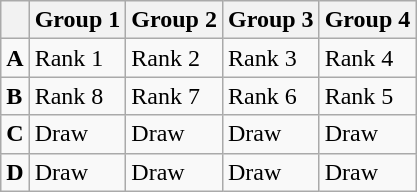<table class="wikitable">
<tr>
<th></th>
<th>Group 1</th>
<th>Group 2</th>
<th>Group 3</th>
<th>Group 4</th>
</tr>
<tr>
<td><strong>A</strong></td>
<td>Rank 1</td>
<td>Rank 2</td>
<td>Rank 3</td>
<td>Rank 4</td>
</tr>
<tr>
<td><strong>B</strong></td>
<td>Rank 8</td>
<td>Rank 7</td>
<td>Rank 6</td>
<td>Rank 5</td>
</tr>
<tr>
<td><strong>C</strong></td>
<td>Draw</td>
<td>Draw</td>
<td>Draw</td>
<td>Draw</td>
</tr>
<tr>
<td><strong>D</strong></td>
<td>Draw</td>
<td>Draw</td>
<td>Draw</td>
<td>Draw</td>
</tr>
</table>
